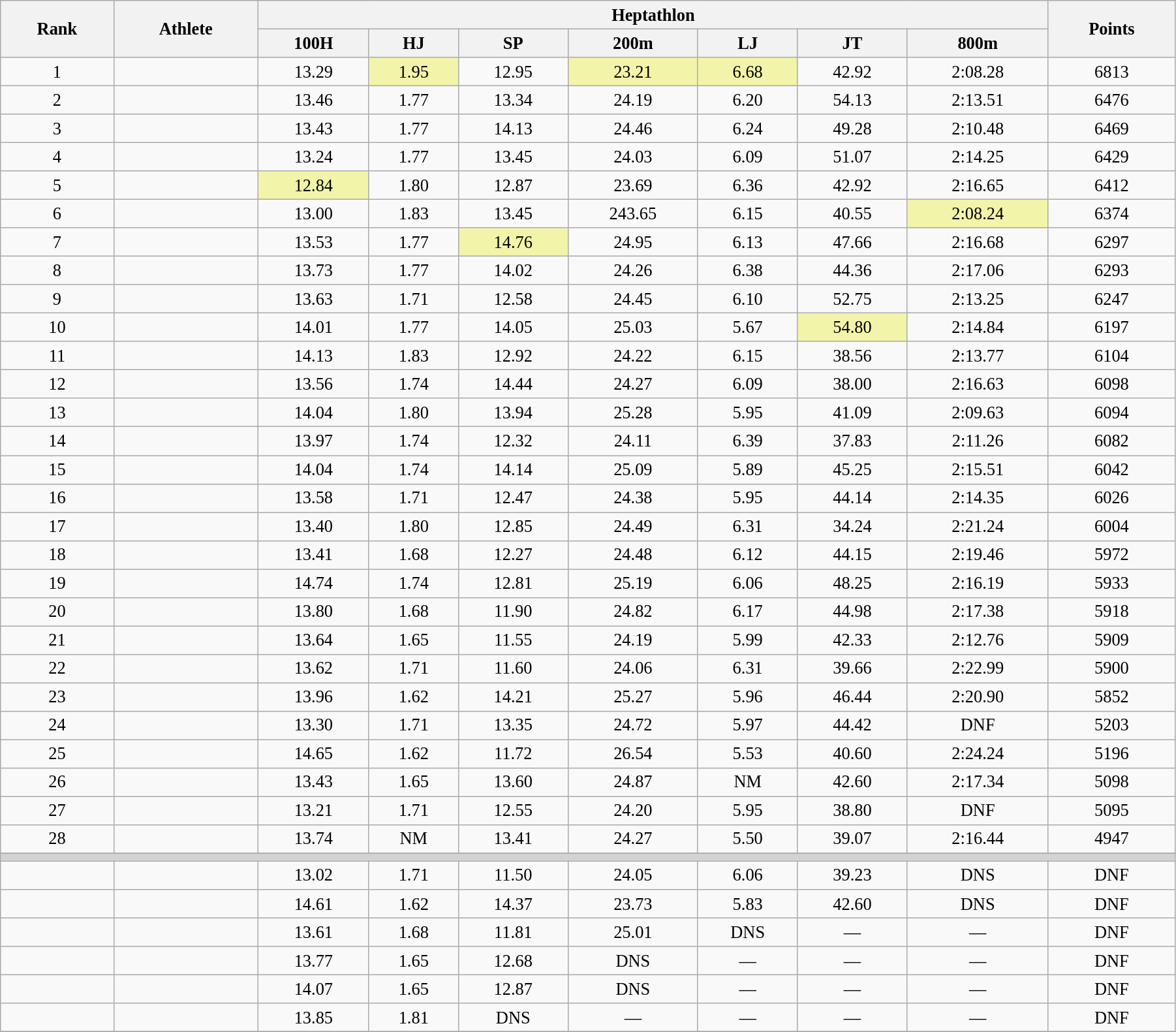<table width="95%" class="wikitable" style=" text-align:center; font-size:110%;">
<tr>
<th rowspan="2">Rank</th>
<th rowspan="2">Athlete</th>
<th colspan="7">Heptathlon</th>
<th rowspan="2">Points</th>
</tr>
<tr>
<th>100H</th>
<th>HJ</th>
<th>SP</th>
<th>200m</th>
<th>LJ</th>
<th>JT</th>
<th>800m</th>
</tr>
<tr>
<td>1</td>
<td align="left"></td>
<td>13.29</td>
<td bgcolor="#f2f5a9">1.95</td>
<td>12.95</td>
<td bgcolor="#f2f5a9">23.21</td>
<td bgcolor="#f2f5a9">6.68</td>
<td>42.92</td>
<td>2:08.28</td>
<td>6813</td>
</tr>
<tr>
<td>2</td>
<td align="left"></td>
<td>13.46</td>
<td>1.77</td>
<td>13.34</td>
<td>24.19</td>
<td>6.20</td>
<td>54.13</td>
<td>2:13.51</td>
<td>6476</td>
</tr>
<tr>
<td>3</td>
<td align="left"></td>
<td>13.43</td>
<td>1.77</td>
<td>14.13</td>
<td>24.46</td>
<td>6.24</td>
<td>49.28</td>
<td>2:10.48</td>
<td>6469</td>
</tr>
<tr>
<td>4</td>
<td align="left"></td>
<td>13.24</td>
<td>1.77</td>
<td>13.45</td>
<td>24.03</td>
<td>6.09</td>
<td>51.07</td>
<td>2:14.25</td>
<td>6429</td>
</tr>
<tr>
<td>5</td>
<td align="left"></td>
<td bgcolor="#f2f5a9">12.84</td>
<td>1.80</td>
<td>12.87</td>
<td>23.69</td>
<td>6.36</td>
<td>42.92</td>
<td>2:16.65</td>
<td>6412</td>
</tr>
<tr>
<td>6</td>
<td align="left"></td>
<td>13.00</td>
<td>1.83</td>
<td>13.45</td>
<td>243.65</td>
<td>6.15</td>
<td>40.55</td>
<td bgcolor="#f2f5a9">2:08.24</td>
<td>6374</td>
</tr>
<tr>
<td>7</td>
<td align="left"></td>
<td>13.53</td>
<td>1.77</td>
<td bgcolor="#f2f5a9">14.76</td>
<td>24.95</td>
<td>6.13</td>
<td>47.66</td>
<td>2:16.68</td>
<td>6297</td>
</tr>
<tr>
<td>8</td>
<td align="left"></td>
<td>13.73</td>
<td>1.77</td>
<td>14.02</td>
<td>24.26</td>
<td>6.38</td>
<td>44.36</td>
<td>2:17.06</td>
<td>6293</td>
</tr>
<tr>
<td>9</td>
<td align="left"></td>
<td>13.63</td>
<td>1.71</td>
<td>12.58</td>
<td>24.45</td>
<td>6.10</td>
<td>52.75</td>
<td>2:13.25</td>
<td>6247</td>
</tr>
<tr>
<td>10</td>
<td align="left"></td>
<td>14.01</td>
<td>1.77</td>
<td>14.05</td>
<td>25.03</td>
<td>5.67</td>
<td bgcolor="#f2f5a9">54.80</td>
<td>2:14.84</td>
<td>6197</td>
</tr>
<tr>
<td>11</td>
<td align="left"></td>
<td>14.13</td>
<td>1.83</td>
<td>12.92</td>
<td>24.22</td>
<td>6.15</td>
<td>38.56</td>
<td>2:13.77</td>
<td>6104</td>
</tr>
<tr>
<td>12</td>
<td align="left"></td>
<td>13.56</td>
<td>1.74</td>
<td>14.44</td>
<td>24.27</td>
<td>6.09</td>
<td>38.00</td>
<td>2:16.63</td>
<td>6098</td>
</tr>
<tr>
<td>13</td>
<td align="left"></td>
<td>14.04</td>
<td>1.80</td>
<td>13.94</td>
<td>25.28</td>
<td>5.95</td>
<td>41.09</td>
<td>2:09.63</td>
<td>6094</td>
</tr>
<tr>
<td>14</td>
<td align="left"></td>
<td>13.97</td>
<td>1.74</td>
<td>12.32</td>
<td>24.11</td>
<td>6.39</td>
<td>37.83</td>
<td>2:11.26</td>
<td>6082</td>
</tr>
<tr>
<td>15</td>
<td align="left"></td>
<td>14.04</td>
<td>1.74</td>
<td>14.14</td>
<td>25.09</td>
<td>5.89</td>
<td>45.25</td>
<td>2:15.51</td>
<td>6042</td>
</tr>
<tr>
<td>16</td>
<td align="left"></td>
<td>13.58</td>
<td>1.71</td>
<td>12.47</td>
<td>24.38</td>
<td>5.95</td>
<td>44.14</td>
<td>2:14.35</td>
<td>6026</td>
</tr>
<tr>
<td>17</td>
<td align="left"></td>
<td>13.40</td>
<td>1.80</td>
<td>12.85</td>
<td>24.49</td>
<td>6.31</td>
<td>34.24</td>
<td>2:21.24</td>
<td>6004</td>
</tr>
<tr>
<td>18</td>
<td align="left"></td>
<td>13.41</td>
<td>1.68</td>
<td>12.27</td>
<td>24.48</td>
<td>6.12</td>
<td>44.15</td>
<td>2:19.46</td>
<td>5972</td>
</tr>
<tr>
<td>19</td>
<td align="left"></td>
<td>14.74</td>
<td>1.74</td>
<td>12.81</td>
<td>25.19</td>
<td>6.06</td>
<td>48.25</td>
<td>2:16.19</td>
<td>5933</td>
</tr>
<tr>
<td>20</td>
<td align="left"></td>
<td>13.80</td>
<td>1.68</td>
<td>11.90</td>
<td>24.82</td>
<td>6.17</td>
<td>44.98</td>
<td>2:17.38</td>
<td>5918</td>
</tr>
<tr>
<td>21</td>
<td align="left"></td>
<td>13.64</td>
<td>1.65</td>
<td>11.55</td>
<td>24.19</td>
<td>5.99</td>
<td>42.33</td>
<td>2:12.76</td>
<td>5909</td>
</tr>
<tr>
<td>22</td>
<td align="left"></td>
<td>13.62</td>
<td>1.71</td>
<td>11.60</td>
<td>24.06</td>
<td>6.31</td>
<td>39.66</td>
<td>2:22.99</td>
<td>5900</td>
</tr>
<tr>
<td>23</td>
<td align="left"></td>
<td>13.96</td>
<td>1.62</td>
<td>14.21</td>
<td>25.27</td>
<td>5.96</td>
<td>46.44</td>
<td>2:20.90</td>
<td>5852</td>
</tr>
<tr>
<td>24</td>
<td align="left"></td>
<td>13.30</td>
<td>1.71</td>
<td>13.35</td>
<td>24.72</td>
<td>5.97</td>
<td>44.42</td>
<td>DNF</td>
<td>5203</td>
</tr>
<tr>
<td>25</td>
<td align="left"></td>
<td>14.65</td>
<td>1.62</td>
<td>11.72</td>
<td>26.54</td>
<td>5.53</td>
<td>40.60</td>
<td>2:24.24</td>
<td>5196</td>
</tr>
<tr>
<td>26</td>
<td align="left"></td>
<td>13.43</td>
<td>1.65</td>
<td>13.60</td>
<td>24.87</td>
<td>NM</td>
<td>42.60</td>
<td>2:17.34</td>
<td>5098</td>
</tr>
<tr>
<td>27</td>
<td align="left"></td>
<td>13.21</td>
<td>1.71</td>
<td>12.55</td>
<td>24.20</td>
<td>5.95</td>
<td>38.80</td>
<td>DNF</td>
<td>5095</td>
</tr>
<tr>
<td>28</td>
<td align="left"></td>
<td>13.74</td>
<td>NM</td>
<td>13.41</td>
<td>24.27</td>
<td>5.50</td>
<td>39.07</td>
<td>2:16.44</td>
<td>4947</td>
</tr>
<tr>
</tr>
<tr>
<td bgcolor="lightgray" colspan="13"></td>
</tr>
<tr>
<td></td>
<td align="left"></td>
<td>13.02</td>
<td>1.71</td>
<td>11.50</td>
<td>24.05</td>
<td>6.06</td>
<td>39.23</td>
<td>DNS</td>
<td>DNF</td>
</tr>
<tr>
<td></td>
<td align="left"></td>
<td>14.61</td>
<td>1.62</td>
<td>14.37</td>
<td>23.73</td>
<td>5.83</td>
<td>42.60</td>
<td>DNS</td>
<td>DNF</td>
</tr>
<tr>
<td></td>
<td align="left"></td>
<td>13.61</td>
<td>1.68</td>
<td>11.81</td>
<td>25.01</td>
<td>DNS</td>
<td>—</td>
<td>—</td>
<td>DNF</td>
</tr>
<tr>
<td></td>
<td align="left"></td>
<td>13.77</td>
<td>1.65</td>
<td>12.68</td>
<td>DNS</td>
<td>—</td>
<td>—</td>
<td>—</td>
<td>DNF</td>
</tr>
<tr>
<td></td>
<td align="left"></td>
<td>14.07</td>
<td>1.65</td>
<td>12.87</td>
<td>DNS</td>
<td>—</td>
<td>—</td>
<td>—</td>
<td>DNF</td>
</tr>
<tr>
<td></td>
<td align="left"></td>
<td>13.85</td>
<td>1.81</td>
<td>DNS</td>
<td>—</td>
<td>—</td>
<td>—</td>
<td>—</td>
<td>DNF</td>
</tr>
<tr>
</tr>
<tr>
</tr>
</table>
